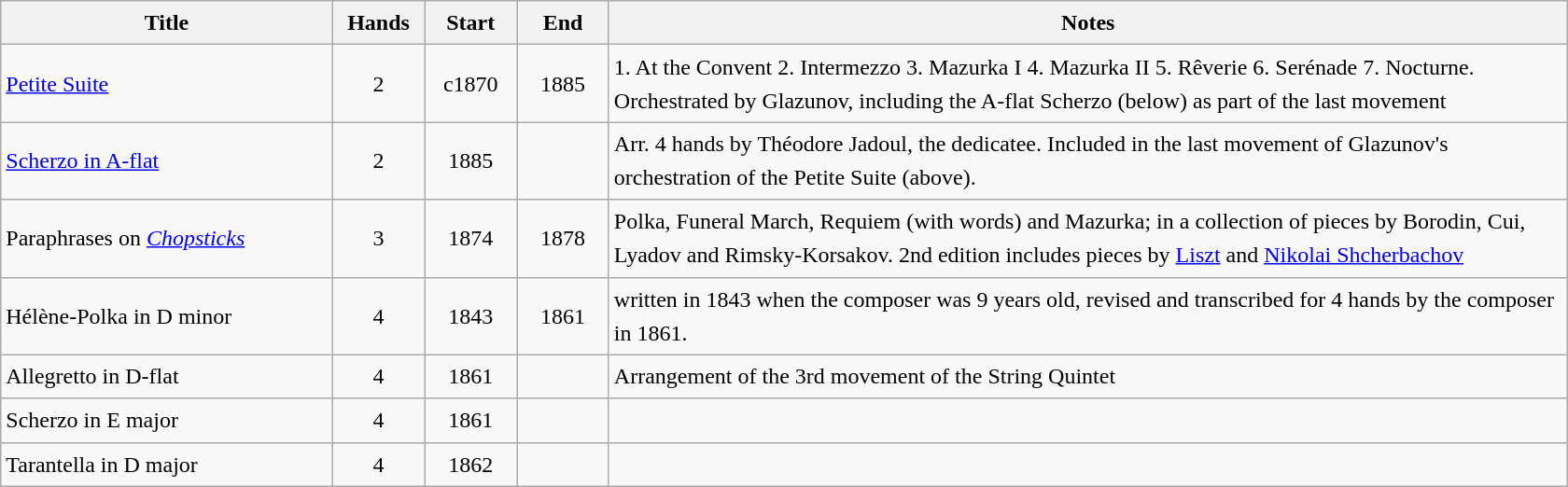<table class="wikitable sortable" style="text-align: left; width:70em; line-height:1.5">
<tr>
<th style="width:18%;">Title</th>
<th style="width:5%;">Hands</th>
<th style="width:5%;">Start</th>
<th style="width:5%;">End</th>
<th class="unsortable" style="width:52%;">Notes</th>
</tr>
<tr>
<td><a href='#'>Petite Suite</a></td>
<td align=center>2</td>
<td align=center>c1870</td>
<td align=center>1885</td>
<td>1. At the Convent 2. Intermezzo 3. Mazurka I 4. Mazurka II 5. Rêverie 6. Serénade 7. Nocturne. Orchestrated by Glazunov, including the A-flat Scherzo (below) as part of the last movement</td>
</tr>
<tr>
<td><a href='#'>Scherzo in A-flat</a></td>
<td align=center>2</td>
<td align=center>1885</td>
<td></td>
<td>Arr. 4 hands by Théodore Jadoul, the dedicatee. Included in the last movement of Glazunov's orchestration of the Petite Suite (above).</td>
</tr>
<tr>
<td>Paraphrases on <em><a href='#'>Chopsticks</a></em></td>
<td align=center>3</td>
<td align=center>1874</td>
<td align=center>1878</td>
<td>Polka, Funeral March, Requiem (with words) and Mazurka; in a collection of pieces by Borodin, Cui, Lyadov and Rimsky-Korsakov. 2nd edition includes pieces by <a href='#'>Liszt</a> and <a href='#'>Nikolai Shcherbachov</a></td>
</tr>
<tr>
<td>Hélène-Polka in D minor</td>
<td align=center>4</td>
<td align=center>1843</td>
<td align=center>1861</td>
<td>written in 1843 when the composer was 9 years old, revised and transcribed for 4 hands by the composer in 1861.</td>
</tr>
<tr>
<td>Allegretto in D-flat</td>
<td align=center>4</td>
<td align=center>1861</td>
<td></td>
<td>Arrangement of the 3rd movement of the String Quintet</td>
</tr>
<tr>
<td>Scherzo in E major</td>
<td align=center>4</td>
<td align=center>1861</td>
<td></td>
<td></td>
</tr>
<tr>
<td>Tarantella in D major</td>
<td align=center>4</td>
<td align=center>1862</td>
<td></td>
<td></td>
</tr>
</table>
